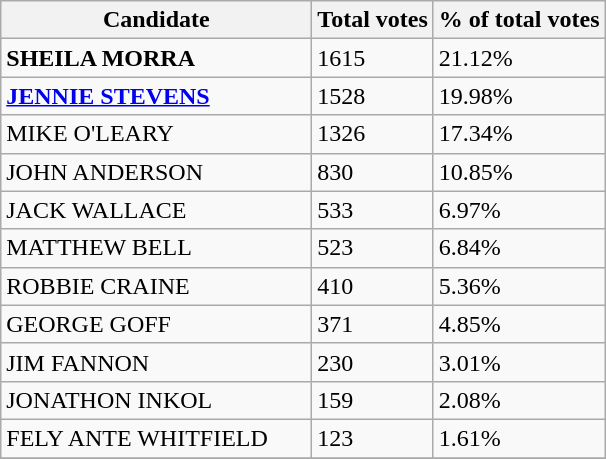<table class="wikitable">
<tr>
<th bgcolor="#DDDDFF" width="200px">Candidate</th>
<th bgcolor="#DDDDFF">Total votes</th>
<th bgcolor="#DDDDFF">% of total votes</th>
</tr>
<tr>
<td><strong>SHEILA MORRA</strong></td>
<td>1615</td>
<td>21.12%</td>
</tr>
<tr>
<td><strong><a href='#'>JENNIE STEVENS</a></strong></td>
<td>1528</td>
<td>19.98%</td>
</tr>
<tr>
<td>MIKE O'LEARY</td>
<td>1326</td>
<td>17.34%</td>
</tr>
<tr>
<td>JOHN ANDERSON</td>
<td>830</td>
<td>10.85%</td>
</tr>
<tr>
<td>JACK WALLACE</td>
<td>533</td>
<td>6.97%</td>
</tr>
<tr>
<td>MATTHEW BELL</td>
<td>523</td>
<td>6.84%</td>
</tr>
<tr>
<td>ROBBIE CRAINE</td>
<td>410</td>
<td>5.36%</td>
</tr>
<tr>
<td>GEORGE GOFF</td>
<td>371</td>
<td>4.85%</td>
</tr>
<tr>
<td>JIM FANNON</td>
<td>230</td>
<td>3.01%</td>
</tr>
<tr>
<td>JONATHON INKOL</td>
<td>159</td>
<td>2.08%</td>
</tr>
<tr>
<td>FELY ANTE WHITFIELD</td>
<td>123</td>
<td>1.61%</td>
</tr>
<tr>
</tr>
</table>
